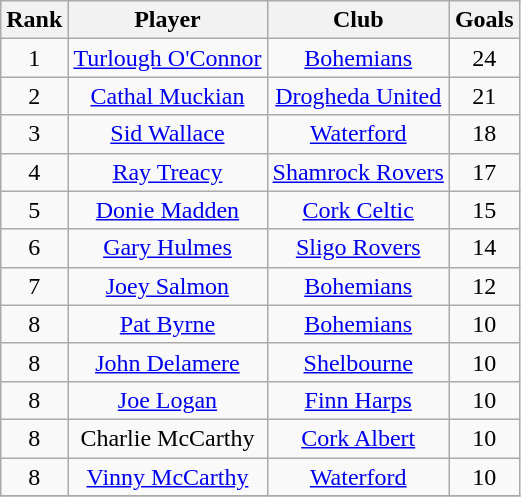<table class="wikitable" style="text-align:center">
<tr>
<th>Rank</th>
<th>Player</th>
<th>Club</th>
<th>Goals</th>
</tr>
<tr>
<td>1</td>
<td><a href='#'>Turlough O'Connor</a></td>
<td><a href='#'>Bohemians</a></td>
<td>24</td>
</tr>
<tr>
<td>2</td>
<td><a href='#'>Cathal Muckian</a></td>
<td><a href='#'>Drogheda United</a></td>
<td>21</td>
</tr>
<tr>
<td>3</td>
<td><a href='#'>Sid Wallace</a></td>
<td><a href='#'>Waterford</a></td>
<td>18</td>
</tr>
<tr>
<td>4</td>
<td><a href='#'>Ray Treacy</a></td>
<td><a href='#'>Shamrock Rovers</a></td>
<td>17</td>
</tr>
<tr>
<td>5</td>
<td><a href='#'>Donie Madden</a></td>
<td><a href='#'>Cork Celtic</a></td>
<td>15</td>
</tr>
<tr>
<td>6</td>
<td><a href='#'>Gary Hulmes</a></td>
<td><a href='#'>Sligo Rovers</a></td>
<td>14</td>
</tr>
<tr>
<td>7</td>
<td><a href='#'>Joey Salmon</a></td>
<td><a href='#'>Bohemians</a></td>
<td>12</td>
</tr>
<tr>
<td>8</td>
<td><a href='#'>Pat Byrne</a></td>
<td><a href='#'>Bohemians</a></td>
<td>10</td>
</tr>
<tr>
<td>8</td>
<td><a href='#'>John Delamere</a></td>
<td><a href='#'>Shelbourne</a></td>
<td>10</td>
</tr>
<tr>
<td>8</td>
<td><a href='#'>Joe Logan</a></td>
<td><a href='#'>Finn Harps</a></td>
<td>10</td>
</tr>
<tr>
<td>8</td>
<td>Charlie McCarthy</td>
<td><a href='#'>Cork Albert</a></td>
<td>10</td>
</tr>
<tr>
<td>8</td>
<td><a href='#'>Vinny McCarthy</a></td>
<td><a href='#'>Waterford</a></td>
<td>10</td>
</tr>
<tr>
</tr>
</table>
